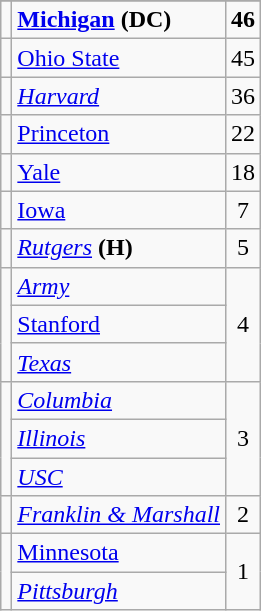<table class="wikitable sortable" style="text-align:center">
<tr>
</tr>
<tr>
<td></td>
<td align=left><strong><a href='#'>Michigan</a></strong> <strong>(DC)</strong></td>
<td><strong>46</strong></td>
</tr>
<tr>
<td></td>
<td align=left><a href='#'>Ohio State</a></td>
<td>45</td>
</tr>
<tr>
<td></td>
<td align=left><em><a href='#'>Harvard</a></em></td>
<td>36</td>
</tr>
<tr>
<td></td>
<td align=left><a href='#'>Princeton</a></td>
<td>22</td>
</tr>
<tr>
<td></td>
<td align=left><a href='#'>Yale</a></td>
<td>18</td>
</tr>
<tr>
<td></td>
<td align=left><a href='#'>Iowa</a></td>
<td>7</td>
</tr>
<tr>
<td></td>
<td align=left><em><a href='#'>Rutgers</a></em> <strong>(H)</strong></td>
<td>5</td>
</tr>
<tr>
<td rowspan=3></td>
<td align=left><em><a href='#'>Army</a></em></td>
<td rowspan=3>4</td>
</tr>
<tr>
<td align=left><a href='#'>Stanford</a></td>
</tr>
<tr>
<td align=left><em><a href='#'>Texas</a></em></td>
</tr>
<tr>
<td rowspan=3></td>
<td align=left><em><a href='#'>Columbia</a></em></td>
<td rowspan=3>3</td>
</tr>
<tr>
<td align=left><em><a href='#'>Illinois</a></em></td>
</tr>
<tr>
<td align=left><em><a href='#'>USC</a></em></td>
</tr>
<tr>
<td></td>
<td align=left><em><a href='#'>Franklin & Marshall</a></em></td>
<td>2</td>
</tr>
<tr>
<td rowspan=2></td>
<td align=left><a href='#'>Minnesota</a></td>
<td rowspan=2>1</td>
</tr>
<tr>
<td align=left><em><a href='#'>Pittsburgh</a></em></td>
</tr>
</table>
